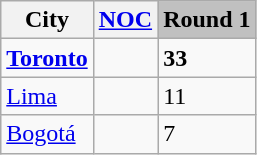<table class="wikitable">
<tr>
<th>City</th>
<th><a href='#'>NOC</a></th>
<td style="background:silver;"><strong>Round 1</strong></td>
</tr>
<tr>
<td><strong><a href='#'>Toronto</a></strong></td>
<td></td>
<td><strong>33</strong></td>
</tr>
<tr>
<td><a href='#'>Lima</a></td>
<td></td>
<td>11</td>
</tr>
<tr>
<td><a href='#'>Bogotá</a></td>
<td></td>
<td>7</td>
</tr>
</table>
